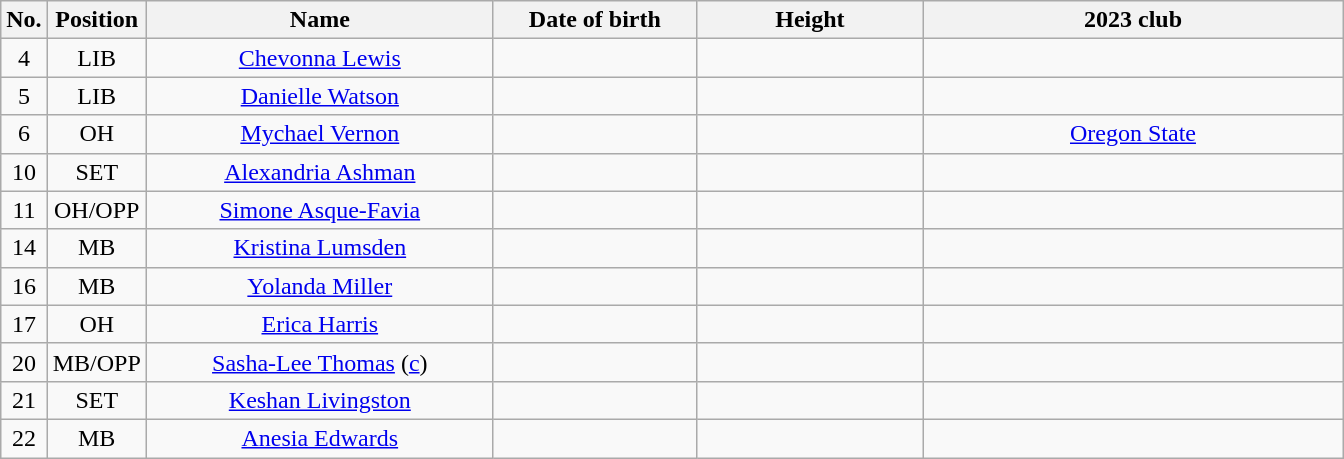<table class="wikitable sortable" style="font-size:100%; text-align:center;">
<tr>
<th>No.</th>
<th>Position</th>
<th style="width:14em">Name</th>
<th style="width:8em">Date of birth</th>
<th style="width:9em">Height</th>
<th style="width:17em">2023 club</th>
</tr>
<tr>
<td>4</td>
<td>LIB</td>
<td align="center"><a href='#'>Chevonna Lewis</a></td>
<td align="center"></td>
<td align="center"></td>
<td align="center"></td>
</tr>
<tr>
<td>5</td>
<td>LIB</td>
<td align="center"><a href='#'>Danielle Watson</a></td>
<td align="center"></td>
<td align="center"></td>
<td align="center"></td>
</tr>
<tr>
<td>6</td>
<td>OH</td>
<td align="center"><a href='#'>Mychael Vernon</a></td>
<td align="center"></td>
<td align="center"></td>
<td align="center">  <a href='#'>Oregon State</a></td>
</tr>
<tr>
<td>10</td>
<td>SET</td>
<td align="center"><a href='#'>Alexandria Ashman</a></td>
<td align="center"></td>
<td align="center"></td>
<td align="center"></td>
</tr>
<tr>
<td>11</td>
<td>OH/OPP</td>
<td align="center"><a href='#'>Simone Asque-Favia</a></td>
<td align="center"></td>
<td align="center"></td>
<td align="center"></td>
</tr>
<tr>
<td>14</td>
<td>MB</td>
<td align="center"><a href='#'>Kristina Lumsden</a></td>
<td align="center"></td>
<td align="center"></td>
<td align="center"></td>
</tr>
<tr>
<td>16</td>
<td>MB</td>
<td align="center"><a href='#'>Yolanda Miller</a></td>
<td align="center"></td>
<td align="center"></td>
<td align="center"></td>
</tr>
<tr>
<td>17</td>
<td>OH</td>
<td align="center"><a href='#'>Erica Harris</a></td>
<td align="center"></td>
<td align="center"></td>
<td align="center"></td>
</tr>
<tr>
<td>20</td>
<td>MB/OPP</td>
<td align="center"><a href='#'>Sasha-Lee Thomas</a> (<a href='#'>c</a>)</td>
<td align="center"></td>
<td align="center"></td>
<td align="center"></td>
</tr>
<tr>
<td>21</td>
<td>SET</td>
<td align="center"><a href='#'>Keshan Livingston</a></td>
<td align="center"></td>
<td align="center"></td>
<td align="center"></td>
</tr>
<tr>
<td>22</td>
<td>MB</td>
<td align="center"><a href='#'>Anesia Edwards</a></td>
<td align="center"></td>
<td align="center"></td>
<td align="center"></td>
</tr>
</table>
